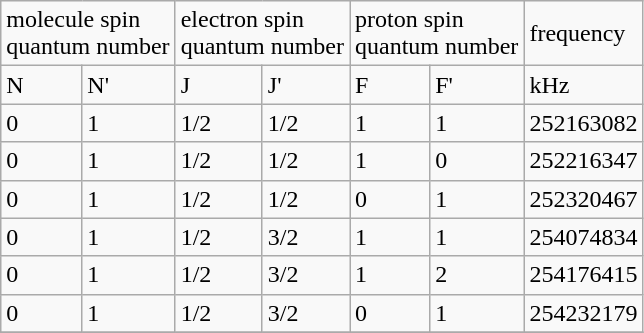<table class="wikitable">
<tr>
<td colspan=2>molecule spin<br>quantum number</td>
<td colspan=2>electron spin<br>quantum number</td>
<td colspan=2>proton spin<br>quantum number</td>
<td>frequency</td>
</tr>
<tr>
<td>N</td>
<td>N'</td>
<td>J</td>
<td>J'</td>
<td>F</td>
<td>F'</td>
<td>kHz</td>
</tr>
<tr>
<td>0</td>
<td>1</td>
<td>1/2</td>
<td>1/2</td>
<td>1</td>
<td>1</td>
<td>252163082</td>
</tr>
<tr>
<td>0</td>
<td>1</td>
<td>1/2</td>
<td>1/2</td>
<td>1</td>
<td>0</td>
<td>252216347</td>
</tr>
<tr>
<td>0</td>
<td>1</td>
<td>1/2</td>
<td>1/2</td>
<td>0</td>
<td>1</td>
<td>252320467</td>
</tr>
<tr>
<td>0</td>
<td>1</td>
<td>1/2</td>
<td>3/2</td>
<td>1</td>
<td>1</td>
<td>254074834</td>
</tr>
<tr>
<td>0</td>
<td>1</td>
<td>1/2</td>
<td>3/2</td>
<td>1</td>
<td>2</td>
<td>254176415</td>
</tr>
<tr>
<td>0</td>
<td>1</td>
<td>1/2</td>
<td>3/2</td>
<td>0</td>
<td>1</td>
<td>254232179</td>
</tr>
<tr>
</tr>
</table>
